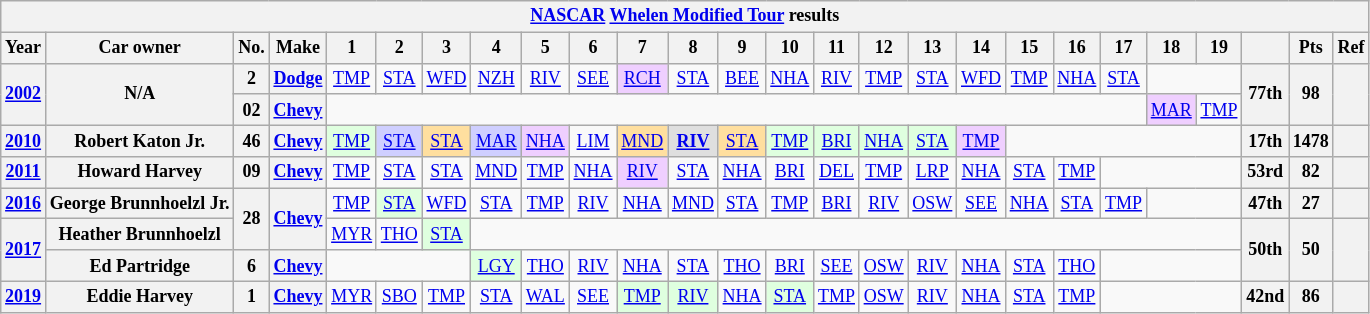<table class="wikitable" style="text-align:center; font-size:75%">
<tr>
<th colspan=38><a href='#'>NASCAR</a> <a href='#'>Whelen Modified Tour</a> results</th>
</tr>
<tr>
<th>Year</th>
<th>Car owner</th>
<th>No.</th>
<th>Make</th>
<th>1</th>
<th>2</th>
<th>3</th>
<th>4</th>
<th>5</th>
<th>6</th>
<th>7</th>
<th>8</th>
<th>9</th>
<th>10</th>
<th>11</th>
<th>12</th>
<th>13</th>
<th>14</th>
<th>15</th>
<th>16</th>
<th>17</th>
<th>18</th>
<th>19</th>
<th></th>
<th>Pts</th>
<th>Ref</th>
</tr>
<tr>
<th rowspan=2><a href='#'>2002</a></th>
<th rowspan=2>N/A</th>
<th>2</th>
<th><a href='#'>Dodge</a></th>
<td><a href='#'>TMP</a></td>
<td><a href='#'>STA</a></td>
<td><a href='#'>WFD</a></td>
<td><a href='#'>NZH</a></td>
<td><a href='#'>RIV</a></td>
<td><a href='#'>SEE</a></td>
<td style="background:#EFCFFF;"><a href='#'>RCH</a><br></td>
<td><a href='#'>STA</a></td>
<td><a href='#'>BEE</a></td>
<td><a href='#'>NHA</a></td>
<td><a href='#'>RIV</a></td>
<td><a href='#'>TMP</a></td>
<td><a href='#'>STA</a></td>
<td><a href='#'>WFD</a></td>
<td><a href='#'>TMP</a></td>
<td><a href='#'>NHA</a></td>
<td><a href='#'>STA</a></td>
<td colspan=2></td>
<th rowspan=2>77th</th>
<th rowspan=2>98</th>
<th rowspan=2></th>
</tr>
<tr>
<th>02</th>
<th><a href='#'>Chevy</a></th>
<td colspan=17></td>
<td style="background:#EFCFFF;"><a href='#'>MAR</a><br></td>
<td><a href='#'>TMP</a></td>
</tr>
<tr>
<th><a href='#'>2010</a></th>
<th>Robert Katon Jr.</th>
<th>46</th>
<th><a href='#'>Chevy</a></th>
<td style="background:#DFFFDF;"><a href='#'>TMP</a><br></td>
<td style="background:#CFCFFF;"><a href='#'>STA</a><br></td>
<td style="background:#FFDF9F;"><a href='#'>STA</a><br></td>
<td style="background:#CFCFFF;"><a href='#'>MAR</a><br></td>
<td style="background:#EFCFFF;"><a href='#'>NHA</a><br></td>
<td><a href='#'>LIM</a></td>
<td style="background:#FFDF9F;"><a href='#'>MND</a><br></td>
<td style="background:#DFDFDF;"><strong><a href='#'>RIV</a></strong><br></td>
<td style="background:#FFDF9F;"><a href='#'>STA</a><br></td>
<td style="background:#DFFFDF;"><a href='#'>TMP</a><br></td>
<td style="background:#DFFFDF;"><a href='#'>BRI</a><br></td>
<td style="background:#DFFFDF;"><a href='#'>NHA</a><br></td>
<td style="background:#DFFFDF;"><a href='#'>STA</a><br></td>
<td style="background:#EFCFFF;"><a href='#'>TMP</a><br></td>
<td colspan=5></td>
<th>17th</th>
<th>1478</th>
<th></th>
</tr>
<tr>
<th><a href='#'>2011</a></th>
<th>Howard Harvey</th>
<th>09</th>
<th><a href='#'>Chevy</a></th>
<td><a href='#'>TMP</a></td>
<td><a href='#'>STA</a></td>
<td><a href='#'>STA</a></td>
<td><a href='#'>MND</a></td>
<td><a href='#'>TMP</a></td>
<td><a href='#'>NHA</a></td>
<td style="background:#EFCFFF;"><a href='#'>RIV</a><br></td>
<td><a href='#'>STA</a></td>
<td><a href='#'>NHA</a></td>
<td><a href='#'>BRI</a></td>
<td><a href='#'>DEL</a></td>
<td><a href='#'>TMP</a></td>
<td><a href='#'>LRP</a></td>
<td><a href='#'>NHA</a></td>
<td><a href='#'>STA</a></td>
<td><a href='#'>TMP</a></td>
<td colspan=3></td>
<th>53rd</th>
<th>82</th>
<th></th>
</tr>
<tr>
<th><a href='#'>2016</a></th>
<th>George Brunnhoelzl Jr.</th>
<th rowspan=2>28</th>
<th rowspan=2><a href='#'>Chevy</a></th>
<td><a href='#'>TMP</a></td>
<td style="background:#DFFFDF;"><a href='#'>STA</a><br></td>
<td><a href='#'>WFD</a></td>
<td><a href='#'>STA</a></td>
<td><a href='#'>TMP</a></td>
<td><a href='#'>RIV</a></td>
<td><a href='#'>NHA</a></td>
<td><a href='#'>MND</a></td>
<td><a href='#'>STA</a></td>
<td><a href='#'>TMP</a></td>
<td><a href='#'>BRI</a></td>
<td><a href='#'>RIV</a></td>
<td><a href='#'>OSW</a></td>
<td><a href='#'>SEE</a></td>
<td><a href='#'>NHA</a></td>
<td><a href='#'>STA</a></td>
<td><a href='#'>TMP</a></td>
<td colspan=2></td>
<th>47th</th>
<th>27</th>
<th></th>
</tr>
<tr>
<th rowspan=2><a href='#'>2017</a></th>
<th>Heather Brunnhoelzl</th>
<td><a href='#'>MYR</a></td>
<td><a href='#'>THO</a></td>
<td style="background:#DFFFDF;"><a href='#'>STA</a><br></td>
<td colspan=16></td>
<th rowspan=2>50th</th>
<th rowspan=2>50</th>
<th rowspan=2></th>
</tr>
<tr>
<th>Ed Partridge</th>
<th>6</th>
<th><a href='#'>Chevy</a></th>
<td colspan=3></td>
<td style="background:#DFFFDF;"><a href='#'>LGY</a><br></td>
<td><a href='#'>THO</a></td>
<td><a href='#'>RIV</a></td>
<td><a href='#'>NHA</a></td>
<td><a href='#'>STA</a></td>
<td><a href='#'>THO</a></td>
<td><a href='#'>BRI</a></td>
<td><a href='#'>SEE</a></td>
<td><a href='#'>OSW</a></td>
<td><a href='#'>RIV</a></td>
<td><a href='#'>NHA</a></td>
<td><a href='#'>STA</a></td>
<td><a href='#'>THO</a></td>
<td colspan=3></td>
</tr>
<tr>
<th><a href='#'>2019</a></th>
<th>Eddie Harvey</th>
<th>1</th>
<th><a href='#'>Chevy</a></th>
<td><a href='#'>MYR</a></td>
<td><a href='#'>SBO</a></td>
<td><a href='#'>TMP</a></td>
<td><a href='#'>STA</a></td>
<td><a href='#'>WAL</a></td>
<td><a href='#'>SEE</a></td>
<td style="background:#DFFFDF;"><a href='#'>TMP</a><br></td>
<td style="background:#DFFFDF;"><a href='#'>RIV</a><br></td>
<td><a href='#'>NHA</a></td>
<td style="background:#DFFFDF;"><a href='#'>STA</a><br></td>
<td><a href='#'>TMP</a></td>
<td><a href='#'>OSW</a></td>
<td><a href='#'>RIV</a></td>
<td><a href='#'>NHA</a></td>
<td><a href='#'>STA</a></td>
<td><a href='#'>TMP</a></td>
<td colspan=3></td>
<th>42nd</th>
<th>86</th>
<th></th>
</tr>
</table>
